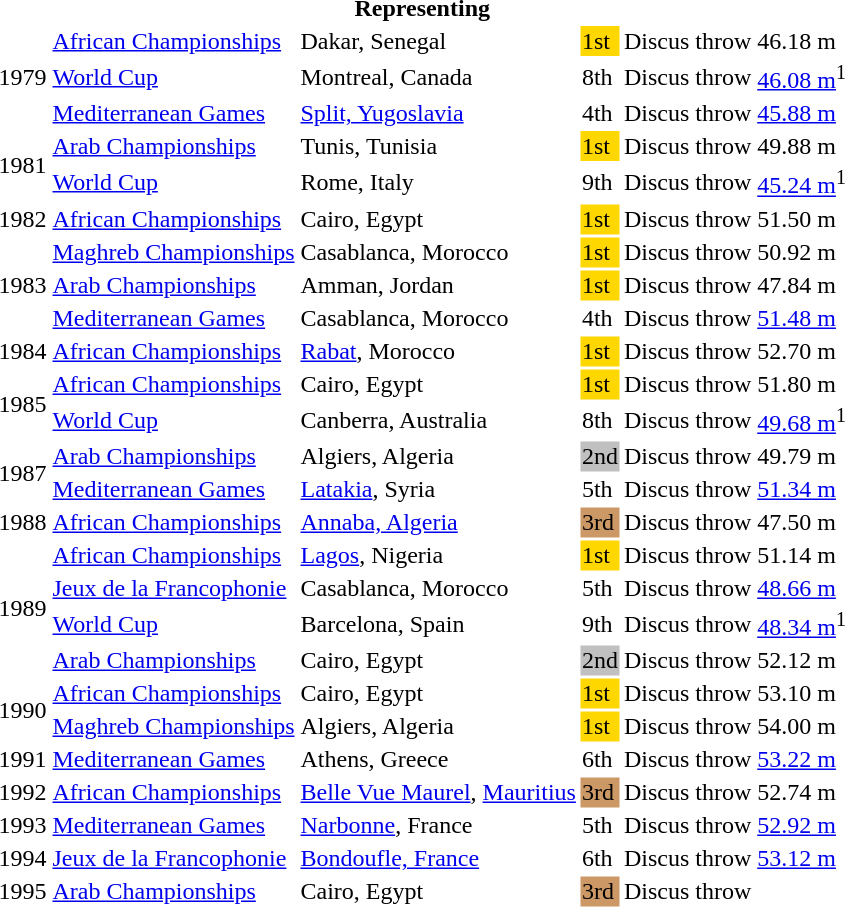<table>
<tr>
<th colspan="6">Representing </th>
</tr>
<tr>
<td rowspan=3>1979</td>
<td><a href='#'>African Championships</a></td>
<td>Dakar, Senegal</td>
<td bgcolor=gold>1st</td>
<td>Discus throw</td>
<td>46.18 m</td>
</tr>
<tr>
<td><a href='#'>World Cup</a></td>
<td>Montreal, Canada</td>
<td>8th</td>
<td>Discus throw</td>
<td><a href='#'>46.08 m</a><sup>1</sup></td>
</tr>
<tr>
<td><a href='#'>Mediterranean Games</a></td>
<td><a href='#'>Split, Yugoslavia</a></td>
<td>4th</td>
<td>Discus throw</td>
<td><a href='#'>45.88 m</a></td>
</tr>
<tr>
<td rowspan=2>1981</td>
<td><a href='#'>Arab Championships</a></td>
<td>Tunis, Tunisia</td>
<td bgcolor=gold>1st</td>
<td>Discus throw</td>
<td>49.88 m</td>
</tr>
<tr>
<td><a href='#'>World Cup</a></td>
<td>Rome, Italy</td>
<td>9th</td>
<td>Discus throw</td>
<td><a href='#'>45.24 m</a><sup>1</sup></td>
</tr>
<tr>
<td>1982</td>
<td><a href='#'>African Championships</a></td>
<td>Cairo, Egypt</td>
<td bgcolor=gold>1st</td>
<td>Discus throw</td>
<td>51.50 m</td>
</tr>
<tr>
<td rowspan=3>1983</td>
<td><a href='#'>Maghreb Championships</a></td>
<td>Casablanca, Morocco</td>
<td bgcolor=gold>1st</td>
<td>Discus throw</td>
<td>50.92 m</td>
</tr>
<tr>
<td><a href='#'>Arab Championships</a></td>
<td>Amman, Jordan</td>
<td bgcolor=gold>1st</td>
<td>Discus throw</td>
<td>47.84 m</td>
</tr>
<tr>
<td><a href='#'>Mediterranean Games</a></td>
<td>Casablanca, Morocco</td>
<td>4th</td>
<td>Discus throw</td>
<td><a href='#'>51.48 m</a></td>
</tr>
<tr>
<td>1984</td>
<td><a href='#'>African Championships</a></td>
<td><a href='#'>Rabat</a>, Morocco</td>
<td bgcolor=gold>1st</td>
<td>Discus throw</td>
<td>52.70 m</td>
</tr>
<tr>
<td rowspan=2>1985</td>
<td><a href='#'>African Championships</a></td>
<td>Cairo, Egypt</td>
<td bgcolor=gold>1st</td>
<td>Discus throw</td>
<td>51.80 m</td>
</tr>
<tr>
<td><a href='#'>World Cup</a></td>
<td>Canberra, Australia</td>
<td>8th</td>
<td>Discus throw</td>
<td><a href='#'>49.68 m</a><sup>1</sup></td>
</tr>
<tr>
<td rowspan=2>1987</td>
<td><a href='#'>Arab Championships</a></td>
<td>Algiers, Algeria</td>
<td bgcolor=silver>2nd</td>
<td>Discus throw</td>
<td>49.79 m</td>
</tr>
<tr>
<td><a href='#'>Mediterranean Games</a></td>
<td><a href='#'>Latakia</a>, Syria</td>
<td>5th</td>
<td>Discus throw</td>
<td><a href='#'>51.34 m</a></td>
</tr>
<tr>
<td>1988</td>
<td><a href='#'>African Championships</a></td>
<td><a href='#'>Annaba, Algeria</a></td>
<td bgcolor=cc9966>3rd</td>
<td>Discus throw</td>
<td>47.50 m</td>
</tr>
<tr>
<td rowspan=4>1989</td>
<td><a href='#'>African Championships</a></td>
<td><a href='#'>Lagos</a>, Nigeria</td>
<td bgcolor=gold>1st</td>
<td>Discus throw</td>
<td>51.14 m</td>
</tr>
<tr>
<td><a href='#'>Jeux de la Francophonie</a></td>
<td>Casablanca, Morocco</td>
<td>5th</td>
<td>Discus throw</td>
<td><a href='#'>48.66 m</a></td>
</tr>
<tr>
<td><a href='#'>World Cup</a></td>
<td>Barcelona, Spain</td>
<td>9th</td>
<td>Discus throw</td>
<td><a href='#'>48.34 m</a><sup>1</sup></td>
</tr>
<tr>
<td><a href='#'>Arab Championships</a></td>
<td>Cairo, Egypt</td>
<td bgcolor=silver>2nd</td>
<td>Discus throw</td>
<td>52.12 m</td>
</tr>
<tr>
<td rowspan=2>1990</td>
<td><a href='#'>African Championships</a></td>
<td>Cairo, Egypt</td>
<td bgcolor=gold>1st</td>
<td>Discus throw</td>
<td>53.10 m</td>
</tr>
<tr>
<td><a href='#'>Maghreb Championships</a></td>
<td>Algiers, Algeria</td>
<td bgcolor=gold>1st</td>
<td>Discus throw</td>
<td>54.00 m</td>
</tr>
<tr>
<td>1991</td>
<td><a href='#'>Mediterranean Games</a></td>
<td>Athens, Greece</td>
<td>6th</td>
<td>Discus throw</td>
<td><a href='#'>53.22 m</a></td>
</tr>
<tr>
<td>1992</td>
<td><a href='#'>African Championships</a></td>
<td><a href='#'>Belle Vue Maurel</a>, <a href='#'>Mauritius</a></td>
<td bgcolor=cc9966>3rd</td>
<td>Discus throw</td>
<td>52.74 m</td>
</tr>
<tr>
<td>1993</td>
<td><a href='#'>Mediterranean Games</a></td>
<td><a href='#'>Narbonne</a>, France</td>
<td>5th</td>
<td>Discus throw</td>
<td><a href='#'>52.92 m</a></td>
</tr>
<tr>
<td>1994</td>
<td><a href='#'>Jeux de la Francophonie</a></td>
<td><a href='#'>Bondoufle, France</a></td>
<td>6th</td>
<td>Discus throw</td>
<td><a href='#'>53.12 m</a></td>
</tr>
<tr>
<td>1995</td>
<td><a href='#'>Arab Championships</a></td>
<td>Cairo, Egypt</td>
<td bgcolor=cc9966>3rd</td>
<td>Discus throw</td>
<td></td>
</tr>
</table>
